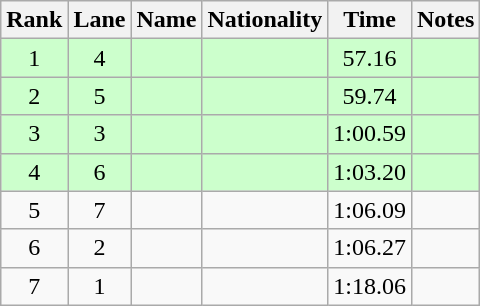<table class="wikitable sortable" style="text-align:center">
<tr>
<th>Rank</th>
<th>Lane</th>
<th>Name</th>
<th>Nationality</th>
<th>Time</th>
<th>Notes</th>
</tr>
<tr bgcolor=ccffcc>
<td>1</td>
<td>4</td>
<td align=left></td>
<td align=left></td>
<td>57.16</td>
<td><strong></strong> <strong></strong></td>
</tr>
<tr bgcolor=ccffcc>
<td>2</td>
<td>5</td>
<td align=left></td>
<td align=left></td>
<td>59.74</td>
<td><strong></strong></td>
</tr>
<tr bgcolor=ccffcc>
<td>3</td>
<td>3</td>
<td align=left></td>
<td align=left></td>
<td>1:00.59</td>
<td><strong></strong></td>
</tr>
<tr bgcolor=ccffcc>
<td>4</td>
<td>6</td>
<td align=left></td>
<td align=left></td>
<td>1:03.20</td>
<td><strong></strong></td>
</tr>
<tr>
<td>5</td>
<td>7</td>
<td align=left></td>
<td align=left></td>
<td>1:06.09</td>
<td></td>
</tr>
<tr>
<td>6</td>
<td>2</td>
<td align=left></td>
<td align=left></td>
<td>1:06.27</td>
<td></td>
</tr>
<tr>
<td>7</td>
<td>1</td>
<td align=left></td>
<td align=left></td>
<td>1:18.06</td>
<td></td>
</tr>
</table>
